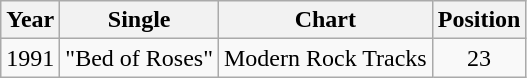<table class="wikitable">
<tr>
<th>Year</th>
<th>Single</th>
<th>Chart</th>
<th>Position</th>
</tr>
<tr>
<td>1991</td>
<td>"Bed of Roses"</td>
<td>Modern Rock Tracks</td>
<td align="center">23</td>
</tr>
</table>
